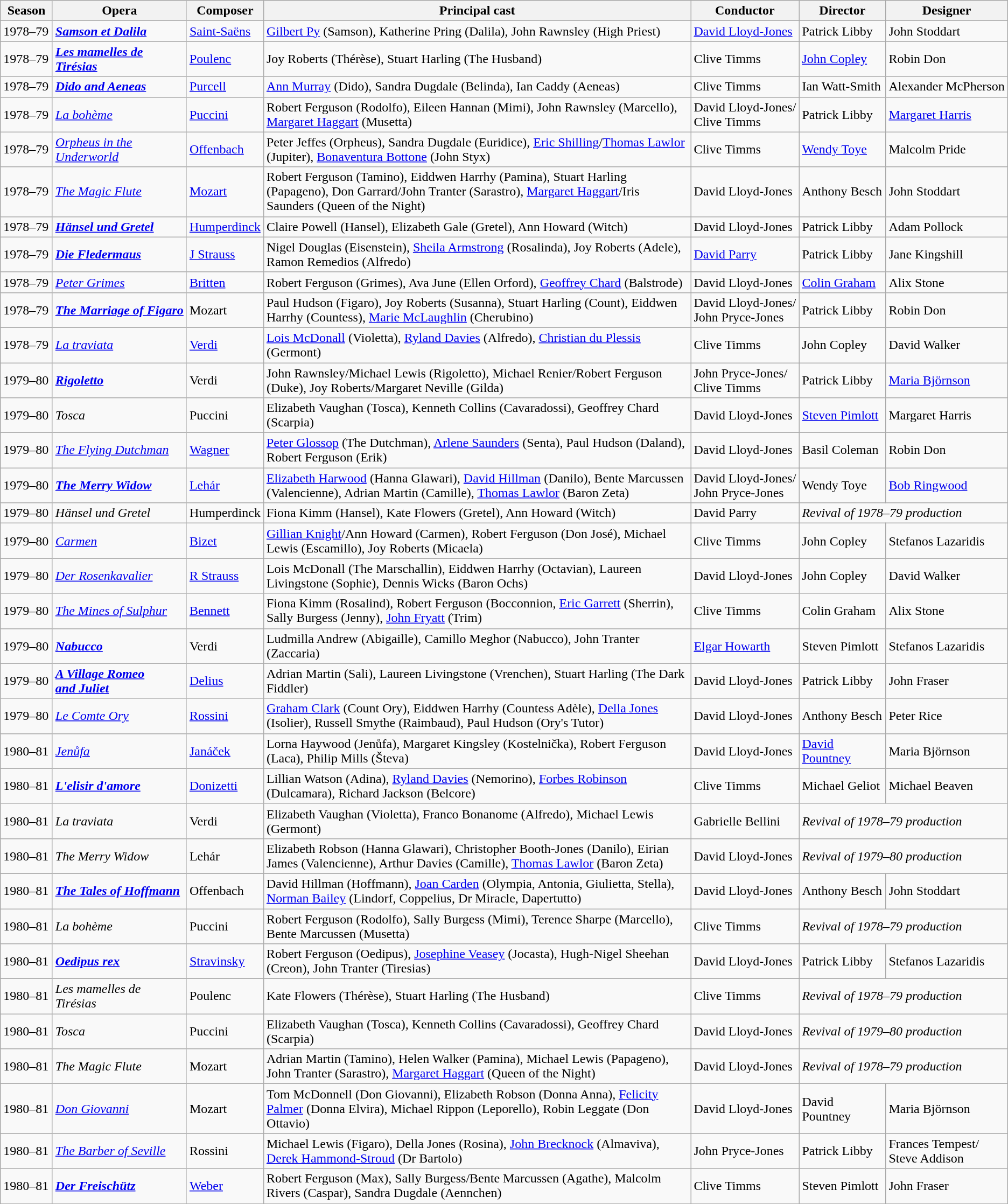<table class="wikitable sortable">
<tr>
<th width="57">Season</th>
<th>Opera</th>
<th>Composer</th>
<th>Principal cast</th>
<th>Conductor</th>
<th>Director</th>
<th>Designer</th>
</tr>
<tr>
<td>1978–79</td>
<td><strong><em><a href='#'>Samson et Dalila</a></em></strong></td>
<td> <a href='#'>Saint-Saëns</a></td>
<td> <a href='#'>Gilbert Py</a> (Samson), Katherine Pring (Dalila), John Rawnsley (High Priest)</td>
<td> <a href='#'>David Lloyd-Jones</a></td>
<td> Patrick Libby</td>
<td> John Stoddart</td>
</tr>
<tr>
<td>1978–79</td>
<td><strong><em><a href='#'>Les mamelles de<br>Tirésias</a></em></strong></td>
<td> <a href='#'>Poulenc</a></td>
<td> Joy Roberts (Thérèse), Stuart Harling (The Husband)</td>
<td> Clive Timms</td>
<td> <a href='#'>John Copley</a></td>
<td> Robin Don</td>
</tr>
<tr>
<td>1978–79</td>
<td><strong><em><a href='#'>Dido and Aeneas</a></em></strong></td>
<td> <a href='#'>Purcell</a></td>
<td> <a href='#'>Ann Murray</a> (Dido), Sandra Dugdale (Belinda), Ian Caddy (Aeneas)</td>
<td> Clive Timms</td>
<td> Ian Watt‑Smith</td>
<td> Alexander McPherson</td>
</tr>
<tr>
<td>1978–79</td>
<td><em><a href='#'>La bohème</a></em></td>
<td> <a href='#'>Puccini</a></td>
<td> Robert Ferguson (Rodolfo), Eileen Hannan (Mimi), John Rawnsley (Marcello), <a href='#'>Margaret Haggart</a> (Musetta)</td>
<td> David Lloyd‑Jones/<br>Clive Timms</td>
<td> Patrick Libby</td>
<td> <a href='#'>Margaret Harris</a></td>
</tr>
<tr>
<td>1978–79</td>
<td><em><a href='#'>Orpheus in the<br>Underworld</a></em></td>
<td> <a href='#'>Offenbach</a></td>
<td> Peter Jeffes (Orpheus), Sandra Dugdale (Euridice), <a href='#'>Eric Shilling</a>/<a href='#'>Thomas Lawlor</a> (Jupiter), <a href='#'>Bonaventura Bottone</a> (John Styx)</td>
<td> Clive Timms</td>
<td> <a href='#'>Wendy Toye</a></td>
<td> Malcolm Pride</td>
</tr>
<tr>
<td>1978–79</td>
<td><em><a href='#'>The Magic Flute</a></em></td>
<td> <a href='#'>Mozart</a></td>
<td> Robert Ferguson (Tamino), Eiddwen Harrhy (Pamina), Stuart Harling (Papageno), Don Garrard/John Tranter (Sarastro), <a href='#'>Margaret Haggart</a>/Iris Saunders (Queen of the Night)</td>
<td> David Lloyd-Jones</td>
<td> Anthony Besch</td>
<td> John Stoddart</td>
</tr>
<tr>
<td>1978–79</td>
<td><strong><em><a href='#'>Hänsel und Gretel</a></em></strong></td>
<td> <a href='#'>Humperdinck</a></td>
<td> Claire Powell (Hansel), Elizabeth Gale (Gretel), Ann Howard (Witch)</td>
<td> David Lloyd-Jones</td>
<td> Patrick Libby</td>
<td> Adam Pollock</td>
</tr>
<tr>
<td>1978–79</td>
<td><strong><em><a href='#'>Die Fledermaus</a></em></strong></td>
<td> <a href='#'>J Strauss</a></td>
<td> Nigel Douglas (Eisenstein), <a href='#'>Sheila Armstrong</a> (Rosalinda), Joy Roberts (Adele), Ramon Remedios (Alfredo)</td>
<td> <a href='#'>David Parry</a></td>
<td> Patrick Libby</td>
<td> Jane Kingshill</td>
</tr>
<tr>
<td>1978–79</td>
<td><em><a href='#'>Peter Grimes</a></em></td>
<td> <a href='#'>Britten</a></td>
<td> Robert Ferguson (Grimes), Ava June (Ellen Orford), <a href='#'>Geoffrey Chard</a> (Balstrode)</td>
<td> David Lloyd-Jones</td>
<td> <a href='#'>Colin Graham</a></td>
<td> Alix Stone</td>
</tr>
<tr>
<td>1978–79</td>
<td><strong><em><a href='#'>The Marriage of Figaro</a></em></strong></td>
<td> Mozart</td>
<td> Paul Hudson (Figaro), Joy Roberts (Susanna), Stuart Harling (Count), Eiddwen Harrhy (Countess), <a href='#'>Marie McLaughlin</a> (Cherubino)</td>
<td> David Lloyd-Jones/<br>John Pryce-Jones</td>
<td> Patrick Libby</td>
<td> Robin Don</td>
</tr>
<tr>
<td>1978–79</td>
<td><em><a href='#'>La traviata</a></em></td>
<td> <a href='#'>Verdi</a></td>
<td> <a href='#'>Lois McDonall</a> (Violetta), <a href='#'>Ryland Davies</a> (Alfredo), <a href='#'>Christian du Plessis</a> (Germont)</td>
<td> Clive Timms</td>
<td> John Copley</td>
<td> David Walker</td>
</tr>
<tr>
<td>1979–80</td>
<td><strong><em><a href='#'>Rigoletto</a></em></strong></td>
<td> Verdi</td>
<td> John Rawnsley/Michael Lewis (Rigoletto), Michael Renier/Robert Ferguson (Duke), Joy Roberts/Margaret Neville (Gilda)</td>
<td> John Pryce-Jones/<br>Clive Timms</td>
<td> Patrick Libby</td>
<td> <a href='#'>Maria Björnson</a></td>
</tr>
<tr>
<td>1979–80</td>
<td> <em>Tosca</em></td>
<td> Puccini</td>
<td> Elizabeth Vaughan (Tosca), Kenneth Collins (Cavaradossi), Geoffrey Chard (Scarpia)</td>
<td> David Lloyd-Jones</td>
<td> <a href='#'>Steven Pimlott</a></td>
<td> Margaret Harris</td>
</tr>
<tr>
<td>1979–80</td>
<td><em><a href='#'>The Flying Dutchman</a></em></td>
<td> <a href='#'>Wagner</a></td>
<td> <a href='#'>Peter Glossop</a> (The Dutchman), <a href='#'>Arlene Saunders</a> (Senta), Paul Hudson (Daland), Robert Ferguson (Erik)</td>
<td> David Lloyd-Jones</td>
<td> Basil Coleman</td>
<td> Robin Don</td>
</tr>
<tr>
<td>1979–80</td>
<td><strong><em><a href='#'>The Merry Widow</a></em></strong></td>
<td> <a href='#'>Lehár</a></td>
<td> <a href='#'>Elizabeth Harwood</a> (Hanna Glawari), <a href='#'>David Hillman</a> (Danilo), Bente Marcussen (Valencienne), Adrian Martin (Camille), <a href='#'>Thomas Lawlor</a> (Baron Zeta)</td>
<td> David Lloyd-Jones/<br>John Pryce-Jones</td>
<td> Wendy Toye</td>
<td> <a href='#'>Bob Ringwood</a></td>
</tr>
<tr>
<td>1979–80</td>
<td><em>Hänsel und Gretel</em></td>
<td> Humperdinck</td>
<td> Fiona Kimm (Hansel), Kate Flowers (Gretel), Ann Howard (Witch)</td>
<td> David Parry</td>
<td colspan="2"> <em>Revival of 1978–79 production</em></td>
</tr>
<tr>
<td>1979–80</td>
<td><em><a href='#'>Carmen</a></em></td>
<td> <a href='#'>Bizet</a></td>
<td> <a href='#'>Gillian Knight</a>/Ann Howard (Carmen), Robert Ferguson (Don José), Michael Lewis (Escamillo), Joy Roberts (Micaela)</td>
<td> Clive Timms</td>
<td> John Copley</td>
<td> Stefanos Lazaridis</td>
</tr>
<tr>
<td>1979–80</td>
<td><em><a href='#'>Der Rosenkavalier</a></em></td>
<td> <a href='#'>R Strauss</a></td>
<td> Lois McDonall (The Marschallin), Eiddwen Harrhy (Octavian), Laureen Livingstone (Sophie), Dennis Wicks (Baron Ochs)</td>
<td> David Lloyd-Jones</td>
<td> John Copley</td>
<td> David Walker</td>
</tr>
<tr>
<td>1979–80</td>
<td><em><a href='#'>The Mines of Sulphur</a></em></td>
<td> <a href='#'>Bennett</a></td>
<td> Fiona Kimm (Rosalind), Robert Ferguson (Bocconnion, <a href='#'>Eric Garrett</a> (Sherrin), Sally Burgess (Jenny), <a href='#'>John Fryatt</a> (Trim)</td>
<td> Clive Timms</td>
<td> Colin Graham</td>
<td> Alix Stone</td>
</tr>
<tr>
<td>1979–80</td>
<td><strong><em><a href='#'>Nabucco</a></em></strong></td>
<td> Verdi</td>
<td> Ludmilla Andrew (Abigaille), Camillo Meghor (Nabucco), John Tranter (Zaccaria)</td>
<td> <a href='#'>Elgar Howarth</a></td>
<td> Steven Pimlott</td>
<td> Stefanos Lazaridis</td>
</tr>
<tr>
<td>1979–80</td>
<td><strong><em><a href='#'>A Village Romeo<br>and Juliet</a></em></strong></td>
<td> <a href='#'>Delius</a></td>
<td> Adrian Martin (Sali), Laureen Livingstone (Vrenchen), Stuart Harling (The Dark Fiddler)</td>
<td> David Lloyd-Jones</td>
<td> Patrick Libby</td>
<td> John Fraser</td>
</tr>
<tr>
<td>1979–80</td>
<td><em><a href='#'>Le Comte Ory</a></em></td>
<td> <a href='#'>Rossini</a></td>
<td> <a href='#'>Graham Clark</a> (Count Ory), Eiddwen Harrhy (Countess Adèle), <a href='#'>Della Jones</a> (Isolier), Russell Smythe (Raimbaud), Paul Hudson (Ory's Tutor)</td>
<td> David Lloyd-Jones</td>
<td> Anthony Besch</td>
<td> Peter Rice</td>
</tr>
<tr>
<td>1980–81</td>
<td><em><a href='#'>Jenůfa</a></em></td>
<td> <a href='#'>Janáček</a></td>
<td> Lorna Haywood (Jenůfa), Margaret Kingsley (Kostelnička), Robert Ferguson (Laca), Philip Mills (Števa)</td>
<td> David Lloyd-Jones</td>
<td> <a href='#'>David Pountney</a></td>
<td> Maria Björnson</td>
</tr>
<tr>
<td>1980–81</td>
<td><strong><em><a href='#'>L'elisir d'amore</a></em></strong></td>
<td> <a href='#'>Donizetti</a></td>
<td> Lillian Watson (Adina), <a href='#'>Ryland Davies</a> (Nemorino), <a href='#'>Forbes Robinson</a> (Dulcamara), Richard Jackson (Belcore)</td>
<td> Clive Timms</td>
<td> Michael Geliot</td>
<td> Michael Beaven</td>
</tr>
<tr>
<td>1980–81</td>
<td><em>La traviata</em></td>
<td> Verdi</td>
<td> Elizabeth Vaughan (Violetta), Franco Bonanome (Alfredo), Michael Lewis (Germont)</td>
<td> Gabrielle Bellini</td>
<td colspan="2"> <em>Revival of 1978–79 production</em></td>
</tr>
<tr>
<td>1980–81</td>
<td><em>The Merry Widow</em></td>
<td> Lehár</td>
<td> Elizabeth Robson (Hanna Glawari), Christopher Booth-Jones (Danilo), Eirian James (Valencienne), Arthur Davies (Camille), <a href='#'>Thomas Lawlor</a> (Baron Zeta)</td>
<td> David Lloyd-Jones</td>
<td colspan="2"> <em>Revival of 1979–80 production</em></td>
</tr>
<tr>
<td>1980–81</td>
<td><strong><em><a href='#'>The Tales of Hoffmann</a></em></strong></td>
<td> Offenbach</td>
<td> David Hillman (Hoffmann), <a href='#'>Joan Carden</a> (Olympia, Antonia, Giulietta, Stella), <a href='#'>Norman Bailey</a> (Lindorf, Coppelius, Dr Miracle, Dapertutto)</td>
<td> David Lloyd-Jones</td>
<td> Anthony Besch</td>
<td> John Stoddart</td>
</tr>
<tr>
<td>1980–81</td>
<td><em>La bohème</em></td>
<td> Puccini</td>
<td> Robert Ferguson (Rodolfo), Sally Burgess (Mimi), Terence Sharpe (Marcello), Bente Marcussen (Musetta)</td>
<td> Clive Timms</td>
<td colspan="2"> <em>Revival of 1978–79 production</em></td>
</tr>
<tr>
<td>1980–81</td>
<td><strong><em><a href='#'>Oedipus rex</a></em></strong></td>
<td> <a href='#'>Stravinsky</a></td>
<td> Robert Ferguson (Oedipus), <a href='#'>Josephine Veasey</a> (Jocasta), Hugh-Nigel Sheehan (Creon), John Tranter (Tiresias)</td>
<td> David Lloyd-Jones</td>
<td> Patrick Libby</td>
<td> Stefanos Lazaridis</td>
</tr>
<tr>
<td>1980–81</td>
<td><em>Les mamelles de<br>Tirésias</em></td>
<td> Poulenc</td>
<td> Kate Flowers (Thérèse), Stuart Harling (The Husband)</td>
<td> Clive Timms</td>
<td colspan="2"> <em>Revival of 1978–79 production</em></td>
</tr>
<tr>
<td>1980–81</td>
<td><em>Tosca</em></td>
<td> Puccini</td>
<td> Elizabeth Vaughan (Tosca), Kenneth Collins (Cavaradossi), Geoffrey Chard (Scarpia)</td>
<td> David Lloyd-Jones</td>
<td colspan="2"> <em>Revival of 1979–80 production</em></td>
</tr>
<tr>
<td>1980–81</td>
<td><em>The Magic Flute</em></td>
<td> Mozart</td>
<td> Adrian Martin (Tamino), Helen Walker (Pamina), Michael Lewis (Papageno), John Tranter (Sarastro), <a href='#'>Margaret Haggart</a> (Queen of the Night)</td>
<td> David Lloyd-Jones</td>
<td colspan="2"> <em>Revival of 1978–79 production</em></td>
</tr>
<tr>
<td>1980–81</td>
<td><em><a href='#'>Don Giovanni</a></em></td>
<td> Mozart</td>
<td> Tom McDonnell (Don Giovanni), Elizabeth Robson (Donna Anna), <a href='#'>Felicity Palmer</a> (Donna Elvira), Michael Rippon (Leporello), Robin Leggate (Don Ottavio)</td>
<td> David Lloyd-Jones</td>
<td> David Pountney</td>
<td> Maria Björnson</td>
</tr>
<tr>
<td>1980–81</td>
<td><em><a href='#'>The Barber of Seville</a></em></td>
<td> Rossini</td>
<td> Michael Lewis (Figaro), Della Jones (Rosina), <a href='#'>John Brecknock</a> (Almaviva), <a href='#'>Derek Hammond-Stroud</a> (Dr Bartolo)</td>
<td> John Pryce-Jones</td>
<td> Patrick Libby</td>
<td> Frances Tempest/<br>Steve Addison</td>
</tr>
<tr>
<td>1980–81</td>
<td><strong><em><a href='#'>Der Freischütz</a></em></strong></td>
<td> <a href='#'>Weber</a></td>
<td> Robert Ferguson (Max), Sally Burgess/Bente Marcussen (Agathe), Malcolm Rivers (Caspar), Sandra Dugdale (Aennchen)</td>
<td> Clive Timms</td>
<td> Steven Pimlott</td>
<td> John Fraser</td>
</tr>
<tr>
</tr>
</table>
